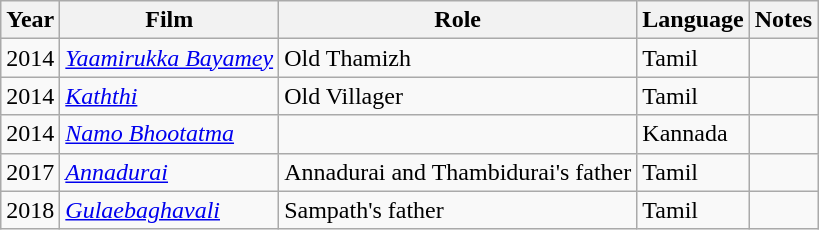<table class="wikitable sortable">
<tr>
<th>Year</th>
<th>Film</th>
<th>Role</th>
<th>Language</th>
<th>Notes</th>
</tr>
<tr>
<td>2014</td>
<td><em><a href='#'>Yaamirukka Bayamey</a></em></td>
<td>Old Thamizh</td>
<td>Tamil</td>
<td></td>
</tr>
<tr>
<td>2014</td>
<td><em><a href='#'>Kaththi</a></em></td>
<td>Old Villager</td>
<td>Tamil</td>
<td></td>
</tr>
<tr>
<td>2014</td>
<td><em><a href='#'>Namo Bhootatma</a></em></td>
<td></td>
<td>Kannada</td>
<td></td>
</tr>
<tr>
<td>2017</td>
<td><em><a href='#'>Annadurai</a></em></td>
<td>Annadurai and Thambidurai's father</td>
<td>Tamil</td>
<td></td>
</tr>
<tr>
<td>2018</td>
<td><em><a href='#'>Gulaebaghavali</a></em></td>
<td>Sampath's father</td>
<td>Tamil</td>
<td></td>
</tr>
</table>
